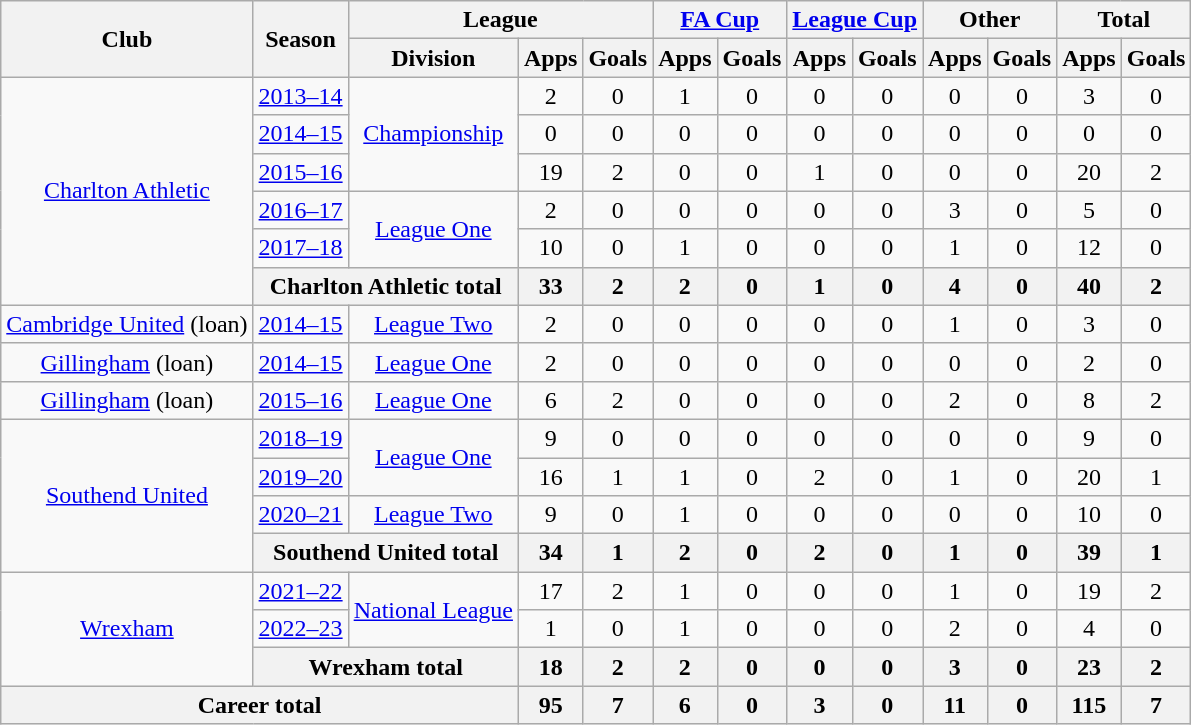<table class="wikitable" style="text-align:center">
<tr>
<th rowspan="2">Club</th>
<th rowspan="2">Season</th>
<th colspan="3">League</th>
<th colspan="2"><a href='#'>FA Cup</a></th>
<th colspan="2"><a href='#'>League Cup</a></th>
<th colspan="2">Other</th>
<th colspan="2">Total</th>
</tr>
<tr>
<th>Division</th>
<th>Apps</th>
<th>Goals</th>
<th>Apps</th>
<th>Goals</th>
<th>Apps</th>
<th>Goals</th>
<th>Apps</th>
<th>Goals</th>
<th>Apps</th>
<th>Goals</th>
</tr>
<tr>
<td rowspan="6"><a href='#'>Charlton Athletic</a></td>
<td><a href='#'>2013–14</a></td>
<td rowspan="3"><a href='#'>Championship</a></td>
<td>2</td>
<td>0</td>
<td>1</td>
<td>0</td>
<td>0</td>
<td>0</td>
<td>0</td>
<td>0</td>
<td>3</td>
<td>0</td>
</tr>
<tr>
<td><a href='#'>2014–15</a></td>
<td>0</td>
<td>0</td>
<td>0</td>
<td>0</td>
<td>0</td>
<td>0</td>
<td>0</td>
<td>0</td>
<td>0</td>
<td>0</td>
</tr>
<tr>
<td><a href='#'>2015–16</a></td>
<td>19</td>
<td>2</td>
<td>0</td>
<td>0</td>
<td>1</td>
<td>0</td>
<td>0</td>
<td>0</td>
<td>20</td>
<td>2</td>
</tr>
<tr>
<td><a href='#'>2016–17</a></td>
<td rowspan="2"><a href='#'>League One</a></td>
<td>2</td>
<td>0</td>
<td>0</td>
<td>0</td>
<td>0</td>
<td>0</td>
<td>3</td>
<td>0</td>
<td>5</td>
<td>0</td>
</tr>
<tr>
<td><a href='#'>2017–18</a></td>
<td>10</td>
<td>0</td>
<td>1</td>
<td>0</td>
<td>0</td>
<td>0</td>
<td>1</td>
<td>0</td>
<td>12</td>
<td>0</td>
</tr>
<tr>
<th colspan="2">Charlton Athletic total</th>
<th>33</th>
<th>2</th>
<th>2</th>
<th>0</th>
<th>1</th>
<th>0</th>
<th>4</th>
<th>0</th>
<th>40</th>
<th>2</th>
</tr>
<tr>
<td><a href='#'>Cambridge United</a> (loan)</td>
<td><a href='#'>2014–15</a></td>
<td><a href='#'>League Two</a></td>
<td>2</td>
<td>0</td>
<td>0</td>
<td>0</td>
<td>0</td>
<td>0</td>
<td>1</td>
<td>0</td>
<td>3</td>
<td>0</td>
</tr>
<tr>
<td><a href='#'>Gillingham</a> (loan)</td>
<td><a href='#'>2014–15</a></td>
<td><a href='#'>League One</a></td>
<td>2</td>
<td>0</td>
<td>0</td>
<td>0</td>
<td>0</td>
<td>0</td>
<td>0</td>
<td>0</td>
<td>2</td>
<td>0</td>
</tr>
<tr>
<td><a href='#'>Gillingham</a> (loan)</td>
<td><a href='#'>2015–16</a></td>
<td><a href='#'>League One</a></td>
<td>6</td>
<td>2</td>
<td>0</td>
<td>0</td>
<td>0</td>
<td>0</td>
<td>2</td>
<td>0</td>
<td>8</td>
<td>2</td>
</tr>
<tr>
<td rowspan="4"><a href='#'>Southend United</a></td>
<td><a href='#'>2018–19</a></td>
<td rowspan="2"><a href='#'>League One</a></td>
<td>9</td>
<td>0</td>
<td>0</td>
<td>0</td>
<td>0</td>
<td>0</td>
<td>0</td>
<td>0</td>
<td>9</td>
<td>0</td>
</tr>
<tr>
<td><a href='#'>2019–20</a></td>
<td>16</td>
<td>1</td>
<td>1</td>
<td>0</td>
<td>2</td>
<td>0</td>
<td>1</td>
<td>0</td>
<td>20</td>
<td>1</td>
</tr>
<tr>
<td><a href='#'>2020–21</a></td>
<td><a href='#'>League Two</a></td>
<td>9</td>
<td>0</td>
<td>1</td>
<td>0</td>
<td>0</td>
<td>0</td>
<td>0</td>
<td>0</td>
<td>10</td>
<td>0</td>
</tr>
<tr>
<th colspan="2">Southend United total</th>
<th>34</th>
<th>1</th>
<th>2</th>
<th>0</th>
<th>2</th>
<th>0</th>
<th>1</th>
<th>0</th>
<th>39</th>
<th>1</th>
</tr>
<tr>
<td rowspan="3"><a href='#'>Wrexham</a></td>
<td><a href='#'>2021–22</a></td>
<td rowspan="2"><a href='#'>National League</a></td>
<td>17</td>
<td>2</td>
<td>1</td>
<td>0</td>
<td>0</td>
<td>0</td>
<td>1</td>
<td>0</td>
<td>19</td>
<td>2</td>
</tr>
<tr>
<td><a href='#'>2022–23</a></td>
<td>1</td>
<td>0</td>
<td>1</td>
<td>0</td>
<td>0</td>
<td>0</td>
<td>2</td>
<td>0</td>
<td>4</td>
<td>0</td>
</tr>
<tr>
<th colspan="2">Wrexham total</th>
<th>18</th>
<th>2</th>
<th>2</th>
<th>0</th>
<th>0</th>
<th>0</th>
<th>3</th>
<th>0</th>
<th>23</th>
<th>2</th>
</tr>
<tr>
<th colspan="3">Career total</th>
<th>95</th>
<th>7</th>
<th>6</th>
<th>0</th>
<th>3</th>
<th>0</th>
<th>11</th>
<th>0</th>
<th>115</th>
<th>7</th>
</tr>
</table>
